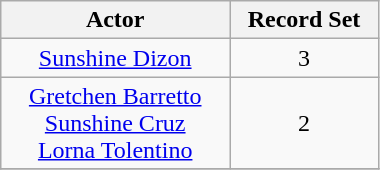<table class="wikitable"  style="width:20%; text-align:center;">
<tr>
<th width=10%>Actor</th>
<th width=5%>Record Set</th>
</tr>
<tr>
<td><a href='#'>Sunshine Dizon</a></td>
<td>3</td>
</tr>
<tr>
<td><a href='#'>Gretchen Barretto</a><br><a href='#'>Sunshine Cruz</a><br><a href='#'>Lorna Tolentino</a></td>
<td>2</td>
</tr>
<tr>
</tr>
</table>
